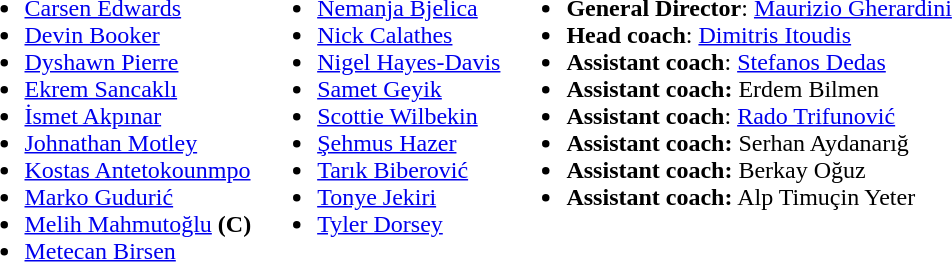<table>
<tr valign="top">
<td><br><ul><li> <a href='#'>Carsen Edwards</a></li><li> <a href='#'>Devin Booker</a></li><li> <a href='#'>Dyshawn Pierre</a></li><li> <a href='#'>Ekrem Sancaklı</a></li><li>  <a href='#'>İsmet Akpınar</a></li><li> <a href='#'>Johnathan Motley</a></li><li>  <a href='#'>Kostas Antetokounmpo</a></li><li> <a href='#'>Marko Gudurić</a></li><li> <a href='#'>Melih Mahmutoğlu</a> <strong>(C)</strong></li><li>  <a href='#'>Metecan Birsen</a></li></ul></td>
<td><br><ul><li> <a href='#'>Nemanja Bjelica</a></li><li>  <a href='#'>Nick Calathes</a></li><li> <a href='#'>Nigel Hayes-Davis</a></li><li> <a href='#'>Samet Geyik</a></li><li>  <a href='#'>Scottie Wilbekin</a></li><li> <a href='#'>Şehmus Hazer</a></li><li>  <a href='#'>Tarık Biberović</a></li><li> <a href='#'>Tonye Jekiri</a></li><li>  <a href='#'>Tyler Dorsey</a></li></ul></td>
<td><br><ul><li><strong>General Director</strong>:  <a href='#'>Maurizio Gherardini</a></li><li><strong>Head coach</strong>:  <a href='#'>Dimitris Itoudis</a></li><li><strong>Assistant coach</strong>:  <a href='#'>Stefanos Dedas</a></li><li><strong>Assistant coach:</strong>  Erdem Bilmen</li><li><strong>Assistant coach</strong>:  <a href='#'>Rado Trifunović</a></li><li><strong>Assistant coach:</strong>  Serhan Aydanarığ</li><li><strong>Assistant coach:</strong>  Berkay Oğuz</li><li><strong>Assistant coach:</strong>  Alp Timuçin Yeter</li></ul></td>
</tr>
</table>
